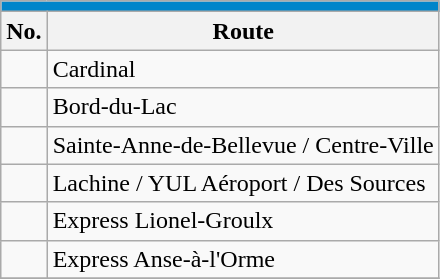<table align=center class="wikitable">
<tr>
<th style="background: #0085CA; font-size:100%; color:#FFFFFF;"colspan="4"><a href='#'></a></th>
</tr>
<tr>
<th>No.</th>
<th>Route</th>
</tr>
<tr>
<td></td>
<td>Cardinal</td>
</tr>
<tr>
<td></td>
<td>Bord-du-Lac</td>
</tr>
<tr>
<td {{Avoid wrap> </td>
<td>Sainte-Anne-de-Bellevue / Centre-Ville</td>
</tr>
<tr>
<td {{Avoid wrap> </td>
<td>Lachine / YUL Aéroport / Des Sources</td>
</tr>
<tr>
<td></td>
<td>Express Lionel-Groulx</td>
</tr>
<tr>
<td></td>
<td>Express Anse-à-l'Orme</td>
</tr>
<tr>
</tr>
</table>
